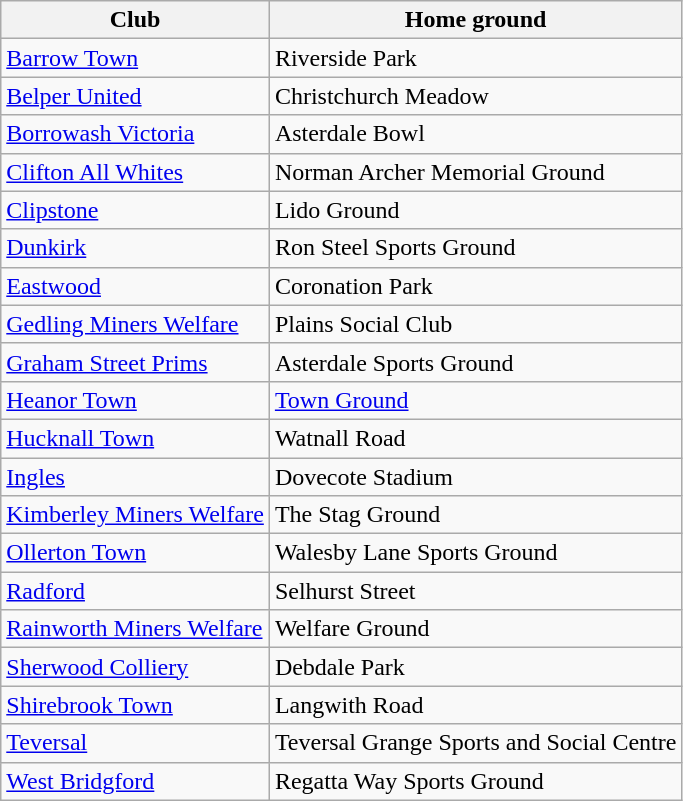<table class="wikitable" border="1">
<tr>
<th>Club</th>
<th>Home ground</th>
</tr>
<tr>
<td><a href='#'>Barrow Town</a></td>
<td>Riverside Park</td>
</tr>
<tr>
<td><a href='#'>Belper United</a></td>
<td>Christchurch Meadow</td>
</tr>
<tr>
<td><a href='#'>Borrowash Victoria</a></td>
<td>Asterdale Bowl</td>
</tr>
<tr>
<td><a href='#'>Clifton All Whites</a></td>
<td>Norman Archer Memorial Ground</td>
</tr>
<tr>
<td><a href='#'>Clipstone</a></td>
<td>Lido Ground</td>
</tr>
<tr>
<td><a href='#'>Dunkirk</a></td>
<td>Ron Steel Sports Ground</td>
</tr>
<tr>
<td><a href='#'>Eastwood</a></td>
<td>Coronation Park</td>
</tr>
<tr>
<td><a href='#'>Gedling Miners Welfare</a></td>
<td>Plains Social Club</td>
</tr>
<tr>
<td><a href='#'>Graham Street Prims</a></td>
<td>Asterdale Sports Ground</td>
</tr>
<tr>
<td><a href='#'>Heanor Town</a></td>
<td><a href='#'>Town Ground</a></td>
</tr>
<tr>
<td><a href='#'>Hucknall Town</a></td>
<td>Watnall Road</td>
</tr>
<tr>
<td><a href='#'>Ingles</a></td>
<td>Dovecote Stadium</td>
</tr>
<tr>
<td><a href='#'>Kimberley Miners Welfare</a></td>
<td>The Stag Ground</td>
</tr>
<tr>
<td><a href='#'>Ollerton Town</a></td>
<td>Walesby Lane Sports Ground</td>
</tr>
<tr>
<td><a href='#'>Radford</a></td>
<td>Selhurst Street</td>
</tr>
<tr>
<td><a href='#'>Rainworth Miners Welfare</a></td>
<td>Welfare Ground</td>
</tr>
<tr>
<td><a href='#'>Sherwood Colliery</a></td>
<td>Debdale Park</td>
</tr>
<tr>
<td><a href='#'>Shirebrook Town</a></td>
<td>Langwith Road</td>
</tr>
<tr>
<td><a href='#'>Teversal</a></td>
<td>Teversal Grange Sports and Social Centre</td>
</tr>
<tr>
<td><a href='#'>West Bridgford</a></td>
<td>Regatta Way Sports Ground</td>
</tr>
</table>
